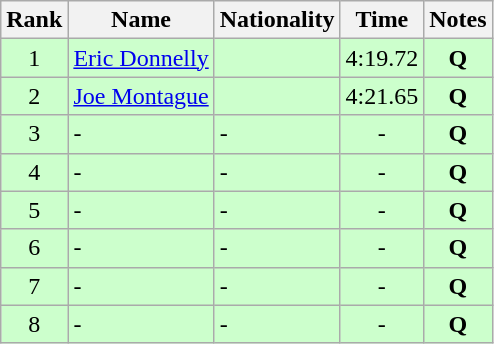<table class="wikitable sortable" style="text-align:center">
<tr>
<th>Rank</th>
<th>Name</th>
<th>Nationality</th>
<th>Time</th>
<th>Notes</th>
</tr>
<tr bgcolor=ccffcc>
<td>1</td>
<td align=left><a href='#'>Eric Donnelly</a></td>
<td align=left></td>
<td>4:19.72</td>
<td><strong>Q</strong></td>
</tr>
<tr bgcolor=ccffcc>
<td>2</td>
<td align=left><a href='#'>Joe Montague</a></td>
<td align=left></td>
<td>4:21.65</td>
<td><strong>Q</strong></td>
</tr>
<tr bgcolor=ccffcc>
<td>3</td>
<td align=left>-</td>
<td align=left>-</td>
<td>-</td>
<td><strong>Q</strong></td>
</tr>
<tr bgcolor=ccffcc>
<td>4</td>
<td align=left>-</td>
<td align=left>-</td>
<td>-</td>
<td><strong>Q</strong></td>
</tr>
<tr bgcolor=ccffcc>
<td>5</td>
<td align=left>-</td>
<td align=left>-</td>
<td>-</td>
<td><strong>Q</strong></td>
</tr>
<tr bgcolor=ccffcc>
<td>6</td>
<td align=left>-</td>
<td align=left>-</td>
<td>-</td>
<td><strong>Q</strong></td>
</tr>
<tr bgcolor=ccffcc>
<td>7</td>
<td align=left>-</td>
<td align=left>-</td>
<td>-</td>
<td><strong>Q</strong></td>
</tr>
<tr bgcolor=ccffcc>
<td>8</td>
<td align=left>-</td>
<td align=left>-</td>
<td>-</td>
<td><strong>Q</strong></td>
</tr>
</table>
